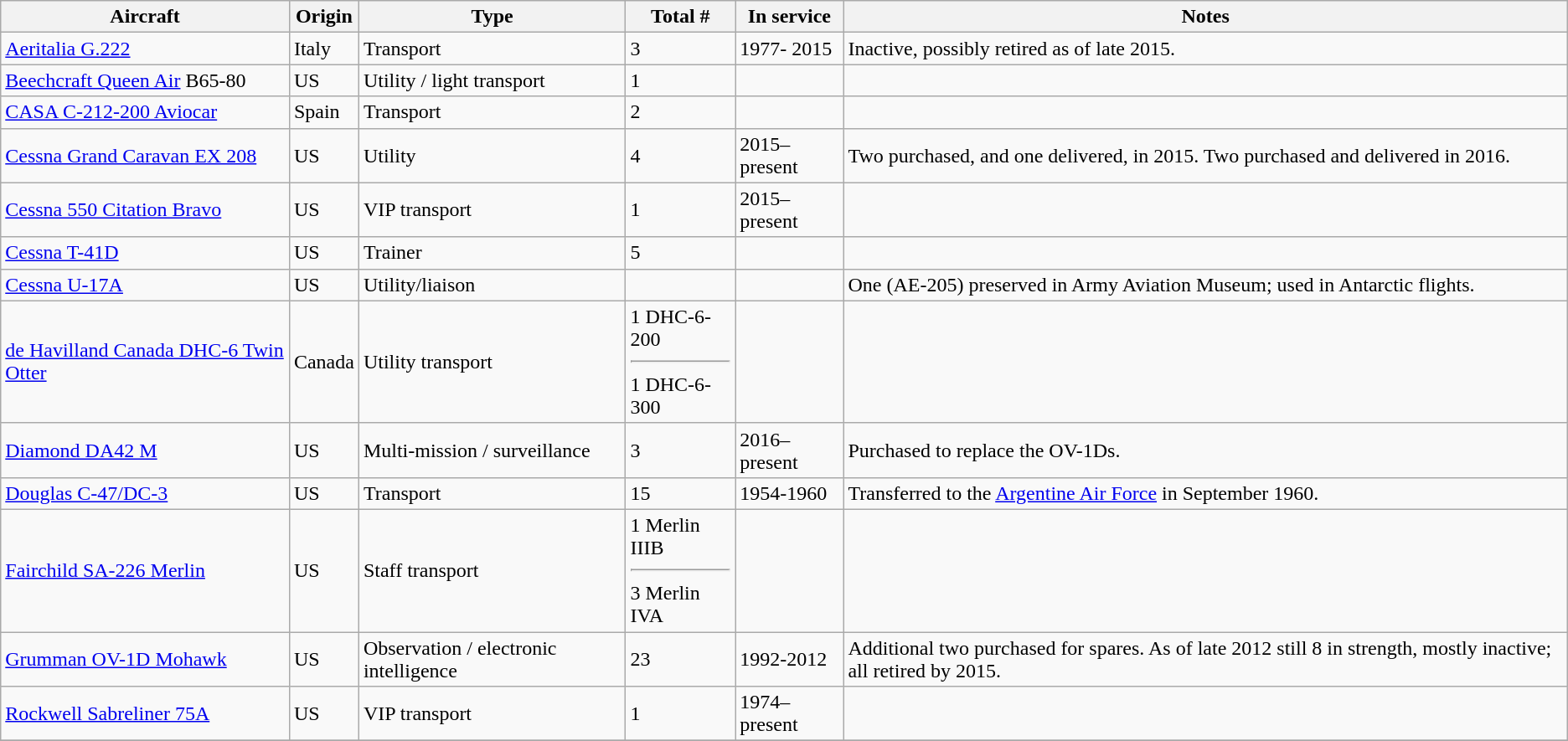<table class="wikitable sortable">
<tr>
<th>Aircraft</th>
<th>Origin</th>
<th>Type</th>
<th>Total #</th>
<th>In service</th>
<th>Notes</th>
</tr>
<tr>
<td><a href='#'>Aeritalia G.222</a></td>
<td>Italy</td>
<td>Transport</td>
<td>3</td>
<td>1977- 2015</td>
<td>Inactive, possibly retired as of late 2015.</td>
</tr>
<tr>
<td><a href='#'>Beechcraft Queen Air</a> B65-80</td>
<td>US</td>
<td>Utility / light transport</td>
<td>1</td>
<td></td>
<td></td>
</tr>
<tr>
<td><a href='#'>CASA C-212-200 Aviocar</a></td>
<td>Spain</td>
<td>Transport</td>
<td>2</td>
<td></td>
<td></td>
</tr>
<tr>
<td><a href='#'>Cessna Grand Caravan EX 208</a></td>
<td>US</td>
<td>Utility</td>
<td>4</td>
<td>2015–present</td>
<td>Two purchased, and one delivered, in 2015. Two purchased and delivered in 2016.</td>
</tr>
<tr>
<td><a href='#'>Cessna 550 Citation Bravo</a></td>
<td>US</td>
<td>VIP transport</td>
<td>1</td>
<td>2015–present</td>
<td></td>
</tr>
<tr>
<td><a href='#'>Cessna T-41D</a></td>
<td>US</td>
<td>Trainer</td>
<td>5 </td>
<td></td>
<td></td>
</tr>
<tr>
<td><a href='#'>Cessna U-17A</a></td>
<td>US</td>
<td>Utility/liaison</td>
<td></td>
<td></td>
<td>One (AE-205) preserved in Army Aviation Museum; used in Antarctic flights.</td>
</tr>
<tr>
<td><a href='#'>de Havilland Canada DHC-6 Twin Otter</a></td>
<td>Canada</td>
<td>Utility transport</td>
<td>1 DHC-6-200 <hr> 1 DHC-6-300 </td>
<td></td>
<td></td>
</tr>
<tr>
<td><a href='#'>Diamond DA42 M</a></td>
<td>US</td>
<td>Multi-mission / surveillance</td>
<td>3</td>
<td>2016–present</td>
<td>Purchased to replace the OV-1Ds.</td>
</tr>
<tr>
<td><a href='#'>Douglas C-47/DC-3</a></td>
<td>US</td>
<td>Transport</td>
<td>15</td>
<td>1954-1960</td>
<td>Transferred to the <a href='#'>Argentine Air Force</a> in September 1960.</td>
</tr>
<tr>
<td><a href='#'>Fairchild SA-226 Merlin</a></td>
<td>US</td>
<td>Staff transport</td>
<td>1 Merlin IIIB <hr> 3 Merlin IVA </td>
<td></td>
<td></td>
</tr>
<tr>
<td><a href='#'>Grumman OV-1D Mohawk</a></td>
<td>US</td>
<td>Observation / electronic intelligence</td>
<td>23</td>
<td>1992-2012</td>
<td>Additional two purchased for spares. As of late 2012 still 8 in strength, mostly inactive; all retired by 2015.</td>
</tr>
<tr>
<td><a href='#'>Rockwell Sabreliner 75A</a></td>
<td>US</td>
<td>VIP transport</td>
<td>1 </td>
<td>1974–present </td>
<td></td>
</tr>
<tr>
</tr>
</table>
